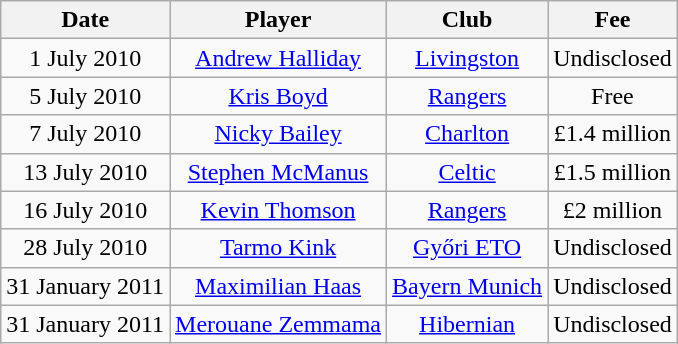<table class="wikitable" style="text-align: center">
<tr>
<th>Date</th>
<th>Player</th>
<th>Club</th>
<th>Fee</th>
</tr>
<tr>
<td>1 July 2010</td>
<td> <a href='#'>Andrew Halliday</a></td>
<td> <a href='#'>Livingston</a></td>
<td>Undisclosed</td>
</tr>
<tr>
<td>5 July 2010</td>
<td> <a href='#'>Kris Boyd</a></td>
<td> <a href='#'>Rangers</a></td>
<td>Free</td>
</tr>
<tr>
<td>7 July 2010</td>
<td> <a href='#'>Nicky Bailey</a></td>
<td> <a href='#'>Charlton</a></td>
<td>£1.4 million</td>
</tr>
<tr>
<td>13 July 2010</td>
<td> <a href='#'>Stephen McManus</a></td>
<td> <a href='#'>Celtic</a></td>
<td>£1.5 million</td>
</tr>
<tr>
<td>16 July 2010</td>
<td> <a href='#'>Kevin Thomson</a></td>
<td> <a href='#'>Rangers</a></td>
<td>£2 million</td>
</tr>
<tr>
<td>28 July 2010</td>
<td> <a href='#'>Tarmo Kink</a></td>
<td> <a href='#'>Győri ETO</a></td>
<td>Undisclosed</td>
</tr>
<tr>
<td>31 January 2011</td>
<td> <a href='#'>Maximilian Haas</a></td>
<td> <a href='#'>Bayern Munich</a></td>
<td>Undisclosed</td>
</tr>
<tr>
<td>31 January 2011</td>
<td> <a href='#'>Merouane Zemmama</a></td>
<td> <a href='#'>Hibernian</a></td>
<td>Undisclosed</td>
</tr>
</table>
